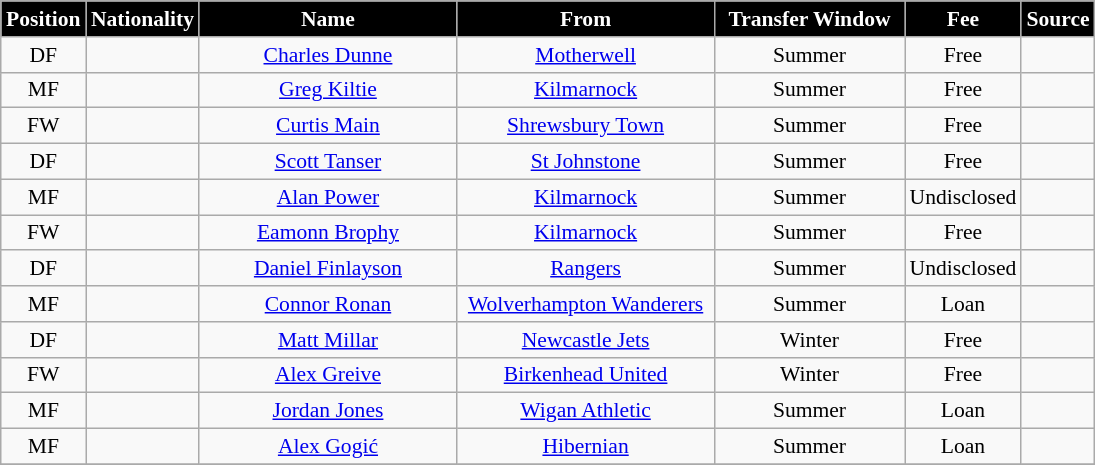<table class="wikitable"  style="text-align:center; font-size:90%; ">
<tr>
<th style="background:#000000; color:white; width:50px;">Position</th>
<th style="background:#000000; color:white; width:50px;">Nationality</th>
<th style="background:#000000; color:white; width:165px;">Name</th>
<th style="background:#000000; color:white; width:165px;">From</th>
<th style="background:#000000; color:white; width:120px;">Transfer Window</th>
<th style="background:#000000; color:white; width:70px;">Fee</th>
<th style="background:#000000; color:white; width:25px;">Source</th>
</tr>
<tr>
<td>DF</td>
<td></td>
<td><a href='#'>Charles Dunne</a></td>
<td><a href='#'>Motherwell</a></td>
<td>Summer</td>
<td>Free</td>
<td></td>
</tr>
<tr>
<td>MF</td>
<td></td>
<td><a href='#'>Greg Kiltie</a></td>
<td><a href='#'>Kilmarnock</a></td>
<td>Summer</td>
<td>Free</td>
<td></td>
</tr>
<tr>
<td>FW</td>
<td></td>
<td><a href='#'>Curtis Main</a></td>
<td><a href='#'>Shrewsbury Town</a></td>
<td>Summer</td>
<td>Free</td>
<td></td>
</tr>
<tr>
<td>DF</td>
<td></td>
<td><a href='#'>Scott Tanser</a></td>
<td><a href='#'>St Johnstone</a></td>
<td>Summer</td>
<td>Free</td>
<td></td>
</tr>
<tr>
<td>MF</td>
<td></td>
<td><a href='#'>Alan Power</a></td>
<td><a href='#'>Kilmarnock</a></td>
<td>Summer</td>
<td>Undisclosed</td>
<td></td>
</tr>
<tr>
<td>FW</td>
<td></td>
<td><a href='#'>Eamonn Brophy</a></td>
<td><a href='#'>Kilmarnock</a></td>
<td>Summer</td>
<td>Free</td>
<td></td>
</tr>
<tr>
<td>DF</td>
<td></td>
<td><a href='#'>Daniel Finlayson</a></td>
<td><a href='#'>Rangers</a></td>
<td>Summer</td>
<td>Undisclosed</td>
<td></td>
</tr>
<tr>
<td>MF</td>
<td></td>
<td><a href='#'>Connor Ronan</a></td>
<td><a href='#'>Wolverhampton Wanderers</a></td>
<td>Summer</td>
<td>Loan</td>
<td></td>
</tr>
<tr>
<td>DF</td>
<td></td>
<td><a href='#'>Matt Millar</a></td>
<td><a href='#'>Newcastle Jets</a></td>
<td>Winter</td>
<td>Free</td>
<td></td>
</tr>
<tr>
<td>FW</td>
<td></td>
<td><a href='#'>Alex Greive</a></td>
<td><a href='#'>Birkenhead United</a></td>
<td>Winter</td>
<td>Free</td>
<td></td>
</tr>
<tr>
<td>MF</td>
<td></td>
<td><a href='#'>Jordan Jones</a></td>
<td><a href='#'>Wigan Athletic</a></td>
<td>Summer</td>
<td>Loan</td>
<td></td>
</tr>
<tr>
<td>MF</td>
<td></td>
<td><a href='#'>Alex Gogić</a></td>
<td><a href='#'>Hibernian</a></td>
<td>Summer</td>
<td>Loan</td>
<td></td>
</tr>
<tr>
</tr>
</table>
